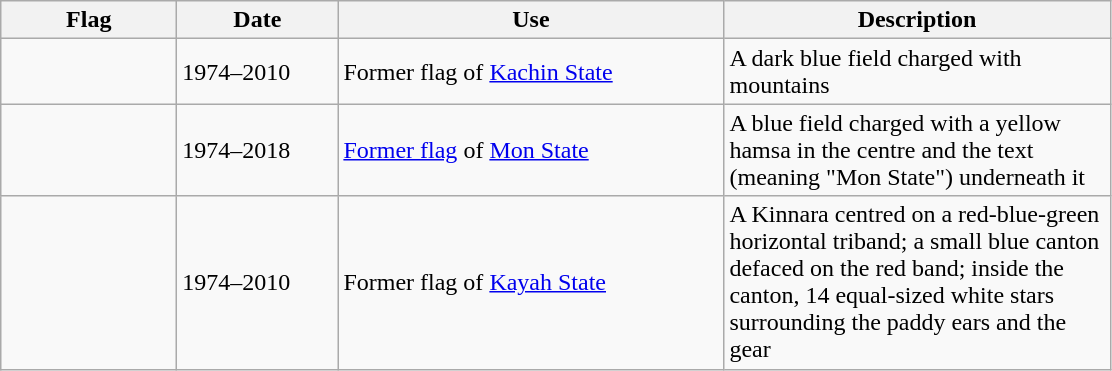<table class="wikitable">
<tr>
<th width="110">Flag</th>
<th width="100">Date</th>
<th width="250">Use</th>
<th width="250">Description</th>
</tr>
<tr>
<td></td>
<td>1974–2010</td>
<td>Former flag of <a href='#'>Kachin State</a></td>
<td>A dark blue field charged with mountains</td>
</tr>
<tr>
<td></td>
<td>1974–2018</td>
<td><a href='#'>Former flag</a> of <a href='#'>Mon State</a></td>
<td>A blue field charged with a yellow hamsa in the centre and the text  (meaning "Mon State") underneath it</td>
</tr>
<tr>
<td></td>
<td>1974–2010</td>
<td>Former flag of <a href='#'>Kayah State</a></td>
<td>A Kinnara centred on a red-blue-green horizontal triband; a small blue canton defaced on the red band; inside the canton, 14 equal-sized white stars surrounding the paddy ears and the gear</td>
</tr>
</table>
